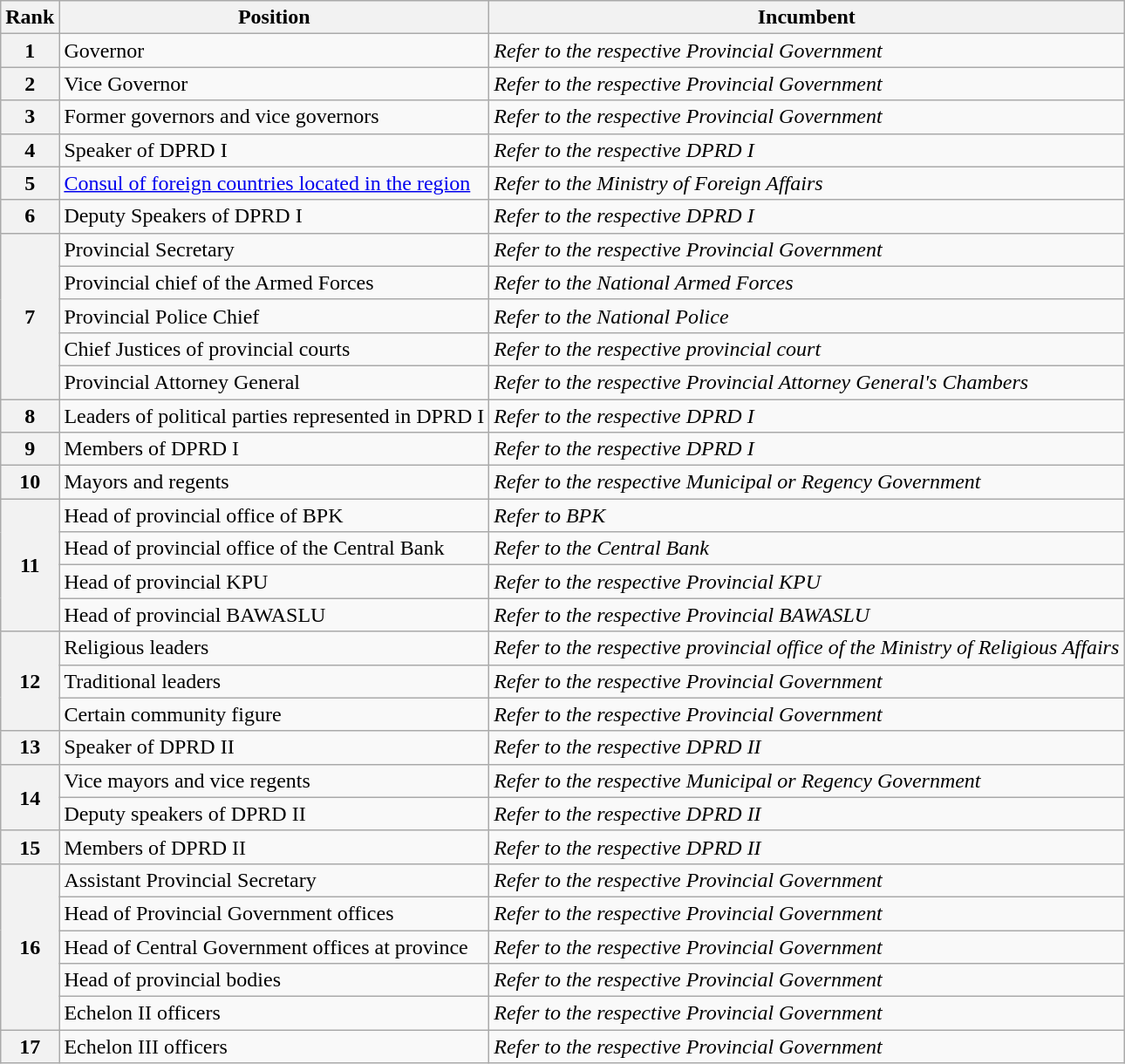<table class="wikitable">
<tr>
<th>Rank</th>
<th>Position</th>
<th>Incumbent</th>
</tr>
<tr>
<th>1</th>
<td>Governor</td>
<td><em>Refer to the respective Provincial Government</em></td>
</tr>
<tr>
<th>2</th>
<td>Vice Governor</td>
<td><em>Refer to the respective Provincial Government</em></td>
</tr>
<tr>
<th>3</th>
<td>Former governors and vice governors</td>
<td><em>Refer to the respective Provincial Government</em></td>
</tr>
<tr>
<th>4</th>
<td>Speaker of DPRD I</td>
<td><em>Refer to the respective DPRD I</em></td>
</tr>
<tr>
<th>5</th>
<td><a href='#'>Consul of foreign countries located in the region</a></td>
<td><em>Refer to the Ministry of Foreign Affairs</em></td>
</tr>
<tr>
<th>6</th>
<td>Deputy Speakers of DPRD I</td>
<td><em>Refer to the respective DPRD I</em></td>
</tr>
<tr>
<th rowspan="5">7</th>
<td>Provincial Secretary</td>
<td><em>Refer to the respective Provincial Government</em></td>
</tr>
<tr>
<td>Provincial chief of the Armed Forces</td>
<td><em>Refer to the National Armed Forces</em></td>
</tr>
<tr>
<td>Provincial Police Chief</td>
<td><em>Refer to the National Police</em></td>
</tr>
<tr>
<td>Chief Justices of provincial courts</td>
<td><em>Refer to the respective provincial court</em></td>
</tr>
<tr>
<td>Provincial Attorney General</td>
<td><em>Refer to the respective Provincial Attorney General's Chambers</em></td>
</tr>
<tr>
<th>8</th>
<td>Leaders of political parties represented in DPRD I</td>
<td><em>Refer to the respective DPRD I</em></td>
</tr>
<tr>
<th>9</th>
<td>Members of DPRD I</td>
<td><em>Refer to the respective DPRD I</em></td>
</tr>
<tr>
<th>10</th>
<td>Mayors and regents</td>
<td><em>Refer to the respective Municipal or Regency Government</em></td>
</tr>
<tr>
<th rowspan="4">11</th>
<td>Head of provincial office of BPK</td>
<td><em>Refer to BPK</em></td>
</tr>
<tr>
<td>Head of provincial office of the Central Bank</td>
<td><em>Refer to the Central Bank</em></td>
</tr>
<tr>
<td>Head of provincial KPU</td>
<td><em>Refer to the respective Provincial KPU</em></td>
</tr>
<tr>
<td>Head of provincial BAWASLU</td>
<td><em>Refer to the respective Provincial BAWASLU</em></td>
</tr>
<tr>
<th rowspan="3">12</th>
<td>Religious leaders</td>
<td><em>Refer to the respective provincial office of the Ministry of Religious Affairs</em></td>
</tr>
<tr>
<td>Traditional leaders</td>
<td><em>Refer to the respective Provincial Government</em></td>
</tr>
<tr>
<td>Certain community figure</td>
<td><em>Refer to the respective Provincial Government</em></td>
</tr>
<tr>
<th>13</th>
<td>Speaker of DPRD II</td>
<td><em>Refer to the respective DPRD II</em></td>
</tr>
<tr>
<th rowspan="2">14</th>
<td>Vice mayors and vice regents</td>
<td><em>Refer to the respective Municipal or Regency Government</em></td>
</tr>
<tr>
<td>Deputy speakers of DPRD II</td>
<td><em>Refer to the respective DPRD II</em></td>
</tr>
<tr>
<th>15</th>
<td>Members of DPRD II</td>
<td><em>Refer to the respective DPRD II</em></td>
</tr>
<tr>
<th rowspan="5">16</th>
<td>Assistant Provincial Secretary</td>
<td><em>Refer to the respective Provincial Government</em></td>
</tr>
<tr>
<td>Head of Provincial Government offices</td>
<td><em>Refer to the respective Provincial Government</em></td>
</tr>
<tr>
<td>Head of Central Government offices at province</td>
<td><em>Refer to the respective Provincial Government</em></td>
</tr>
<tr>
<td>Head of provincial bodies</td>
<td><em>Refer to the respective Provincial Government</em></td>
</tr>
<tr>
<td>Echelon II officers</td>
<td><em>Refer to the respective Provincial Government</em></td>
</tr>
<tr>
<th>17</th>
<td>Echelon III officers</td>
<td><em>Refer to the respective Provincial Government</em></td>
</tr>
</table>
